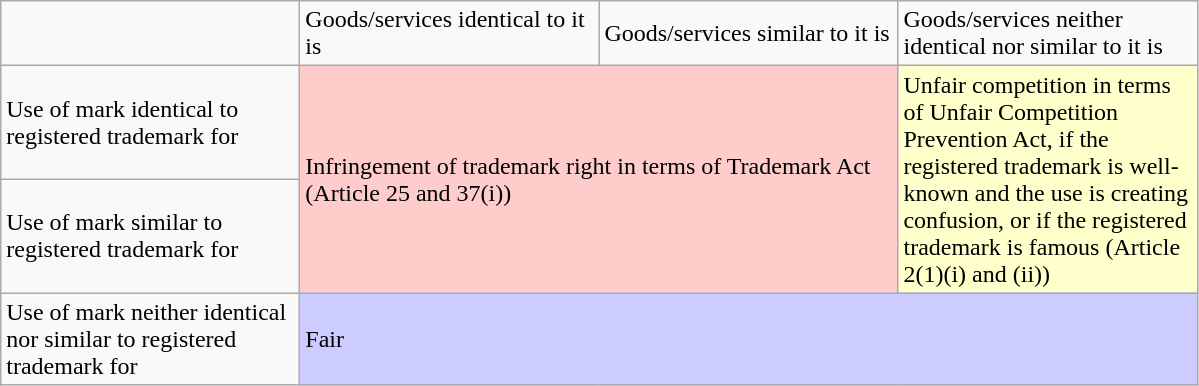<table class="wikitable">
<tr>
<td style='width: 12em'></td>
<td style='width: 12em'>Goods/services identical to it is</td>
<td style='width: 12em'>Goods/services similar to it is</td>
<td style='width: 12em'>Goods/services neither identical nor similar to it is</td>
</tr>
<tr>
<td>Use of mark identical to registered trademark for</td>
<td colspan='2' rowspan='2' style='background: #ffcccc'>Infringement of trademark right in terms of Trademark Act (Article 25 and 37(i))</td>
<td rowspan='2' style='background: #ffffcc'>Unfair competition in terms of Unfair Competition Prevention Act, if the registered trademark is well-known and the use is creating confusion, or if the registered trademark is famous (Article 2(1)(i) and (ii))</td>
</tr>
<tr>
<td>Use of mark similar to registered trademark for</td>
</tr>
<tr>
<td>Use of mark neither identical nor similar to registered trademark for</td>
<td colspan='3' style='background: #ccccff'>Fair</td>
</tr>
</table>
